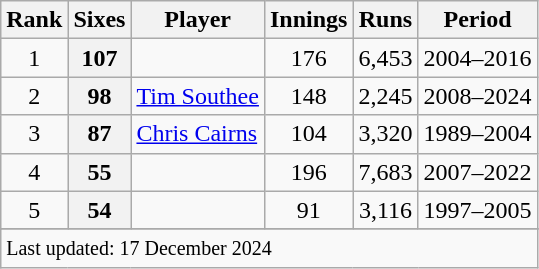<table class="wikitable plainrowheaders sortable">
<tr>
<th scope=col>Rank</th>
<th scope=col>Sixes</th>
<th scope=col>Player</th>
<th scope=col>Innings</th>
<th scope=col>Runs</th>
<th scope=col>Period</th>
</tr>
<tr style="background">
<td align=center>1</td>
<th scope=row style=text-align:center;>107</th>
<td></td>
<td align=center>176</td>
<td align=center>6,453</td>
<td>2004–2016</td>
</tr>
<tr>
<td align=center>2</td>
<th scope=row style=text-align:center;>98</th>
<td><a href='#'>Tim Southee</a></td>
<td align=center>148</td>
<td align=center>2,245</td>
<td>2008–2024</td>
</tr>
<tr>
<td align=center>3</td>
<th scope=row style=text-align:center;>87</th>
<td><a href='#'>Chris Cairns</a></td>
<td align=center>104</td>
<td align=center>3,320</td>
<td>1989–2004</td>
</tr>
<tr>
<td align=center>4</td>
<th scope=row style=text-align:center;>55</th>
<td></td>
<td align=center>196</td>
<td align=center>7,683</td>
<td>2007–2022</td>
</tr>
<tr>
<td align=center>5</td>
<th scope=row style=text-align:center;>54</th>
<td></td>
<td align=center>91</td>
<td align=center>3,116</td>
<td>1997–2005</td>
</tr>
<tr>
</tr>
<tr class=sortbottom>
<td colspan=6><small>Last updated: 17 December 2024</small></td>
</tr>
</table>
